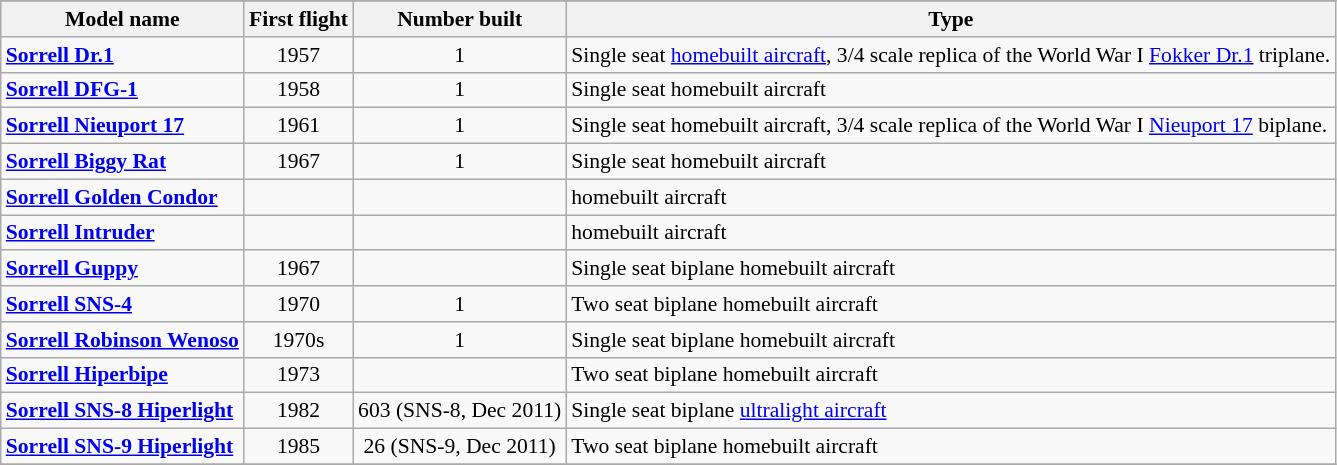<table class="wikitable" align=center style="font-size:90%;">
<tr>
</tr>
<tr style="background:#efefef;">
<th>Model name</th>
<th>First flight</th>
<th>Number built</th>
<th>Type</th>
</tr>
<tr>
<td align=left><strong><a href='#'>Sorrell Dr.1</a></strong></td>
<td align=center>1957</td>
<td align=center>1</td>
<td align=left>Single seat <a href='#'>homebuilt aircraft</a>, 3/4 scale replica of the World War I <a href='#'>Fokker Dr.1</a> triplane.</td>
</tr>
<tr>
<td align=left><strong><a href='#'>Sorrell DFG-1</a></strong></td>
<td align=center>1958</td>
<td align=center>1</td>
<td align=left>Single seat homebuilt aircraft</td>
</tr>
<tr>
<td align=left><strong><a href='#'>Sorrell Nieuport 17</a></strong></td>
<td align=center>1961</td>
<td align=center>1</td>
<td align=left>Single seat homebuilt aircraft, 3/4 scale replica of the World War I <a href='#'>Nieuport 17</a> biplane.</td>
</tr>
<tr>
<td align=left><strong><a href='#'>Sorrell Biggy Rat</a></strong></td>
<td align=center>1967</td>
<td align=center>1</td>
<td align=left>Single seat homebuilt aircraft</td>
</tr>
<tr>
<td align=left><strong><a href='#'>Sorrell Golden Condor</a></strong></td>
<td align=center></td>
<td align=center></td>
<td align=left>homebuilt aircraft</td>
</tr>
<tr>
<td align=left><strong><a href='#'>Sorrell Intruder</a></strong></td>
<td align=center></td>
<td align=center></td>
<td align=left>homebuilt aircraft</td>
</tr>
<tr>
<td align=left><strong><a href='#'>Sorrell Guppy</a></strong></td>
<td align=center>1967</td>
<td align=center></td>
<td align=left>Single seat biplane homebuilt aircraft</td>
</tr>
<tr>
<td align=left><strong><a href='#'>Sorrell SNS-4</a></strong></td>
<td align=center>1970</td>
<td align=center>1</td>
<td align=left>Two seat biplane homebuilt aircraft</td>
</tr>
<tr>
<td align=left><strong><a href='#'>Sorrell Robinson Wenoso</a></strong></td>
<td align=center>1970s</td>
<td align=center>1</td>
<td align=left>Single seat biplane homebuilt aircraft</td>
</tr>
<tr>
<td align=left><strong><a href='#'>Sorrell Hiperbipe</a></strong></td>
<td align=center>1973</td>
<td align=center></td>
<td align=left>Two seat biplane homebuilt aircraft</td>
</tr>
<tr>
<td align=left><strong><a href='#'>Sorrell SNS-8 Hiperlight</a></strong></td>
<td align=center>1982</td>
<td align=center>603 (SNS-8, Dec 2011)</td>
<td align=left>Single seat biplane <a href='#'>ultralight aircraft</a></td>
</tr>
<tr>
<td align=left><strong><a href='#'>Sorrell SNS-9 Hiperlight</a></strong></td>
<td align=center>1985</td>
<td align=center>26 (SNS-9, Dec 2011)</td>
<td align=left>Two seat biplane homebuilt aircraft</td>
</tr>
<tr>
</tr>
</table>
